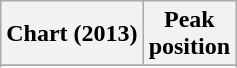<table class="wikitable sortable plainrowheaders">
<tr>
<th scope="col">Chart (2013)</th>
<th scope="col">Peak<br>position</th>
</tr>
<tr>
</tr>
<tr>
</tr>
</table>
